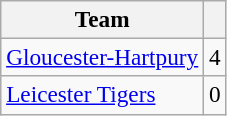<table class="wikitable" style="font-size: 97%;">
<tr>
<th>Team</th>
<th></th>
</tr>
<tr>
<td><a href='#'>Gloucester-Hartpury</a></td>
<td align=center>4</td>
</tr>
<tr>
<td><a href='#'>Leicester Tigers</a></td>
<td align=center>0</td>
</tr>
</table>
